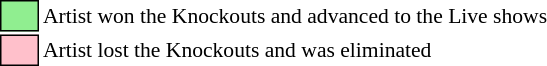<table class="toccolours" style="font-size: 90%; white-space: nowrap;">
<tr>
<td style="background:lightgreen; border:1px solid black;">      </td>
<td>Artist won the Knockouts and advanced to the Live shows</td>
</tr>
<tr>
<td style="background:pink; border:1px solid black;">      </td>
<td>Artist lost the Knockouts and was eliminated</td>
</tr>
</table>
